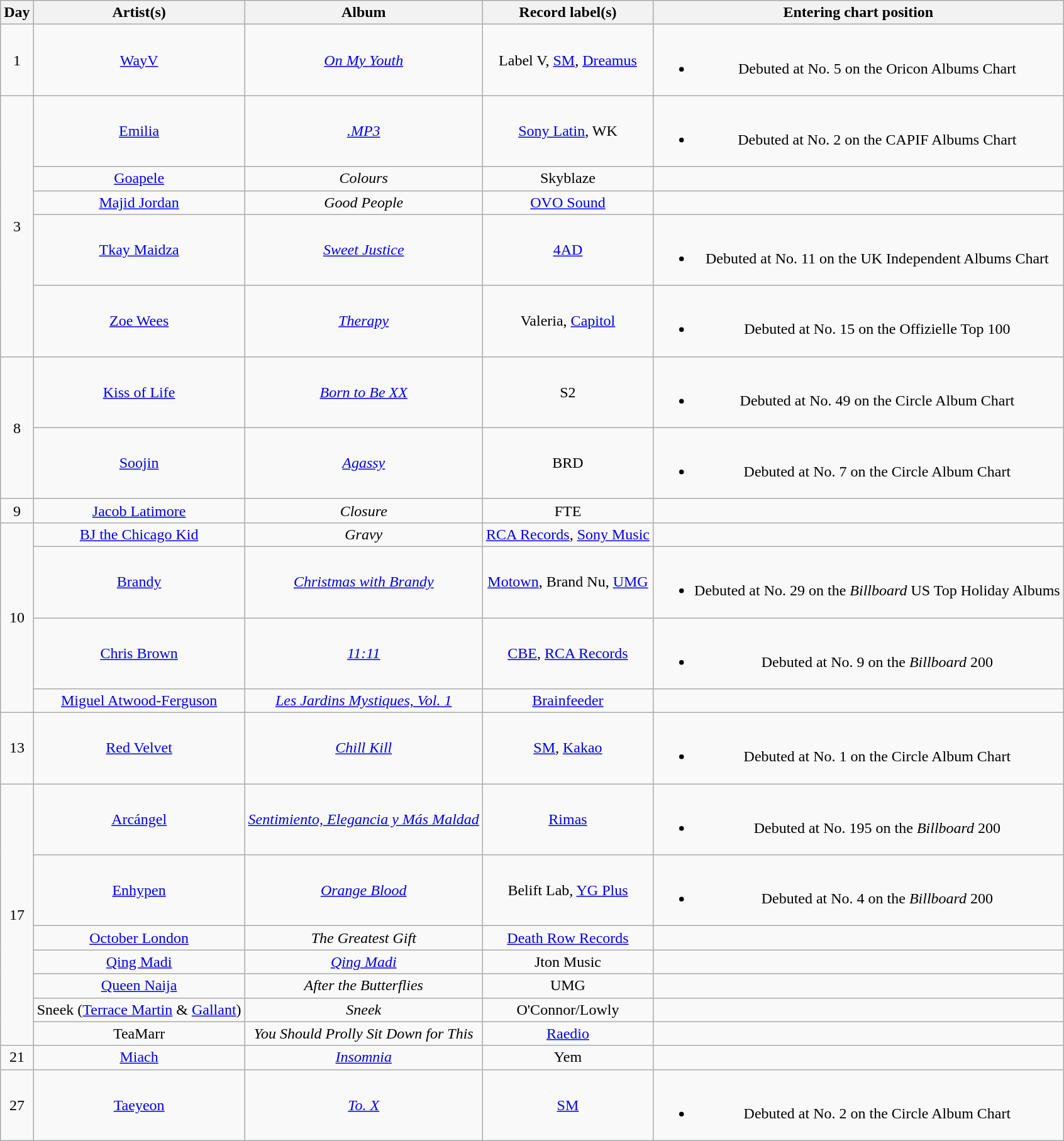<table class="wikitable" style="text-align:center;">
<tr>
<th scope="col">Day</th>
<th scope="col">Artist(s)</th>
<th scope="col">Album</th>
<th scope="col">Record label(s)</th>
<th scope="col">Entering chart position</th>
</tr>
<tr>
<td>1</td>
<td><a href='#'>WayV</a></td>
<td><em><a href='#'>On My Youth</a></em></td>
<td>Label V, <a href='#'>SM</a>, <a href='#'>Dreamus</a></td>
<td><br><ul><li>Debuted at No. 5 on the Oricon Albums Chart</li></ul></td>
</tr>
<tr>
<td rowspan="5">3</td>
<td><a href='#'>Emilia</a></td>
<td><em><a href='#'>.MP3</a></em></td>
<td><a href='#'>Sony Latin</a>, WK</td>
<td><br><ul><li>Debuted at No. 2 on the CAPIF Albums Chart</li></ul></td>
</tr>
<tr>
<td><a href='#'>Goapele</a></td>
<td><em>Colours</em></td>
<td>Skyblaze</td>
<td></td>
</tr>
<tr>
<td><a href='#'>Majid Jordan</a></td>
<td><em>Good People</em></td>
<td><a href='#'>OVO Sound</a></td>
<td></td>
</tr>
<tr>
<td><a href='#'>Tkay Maidza</a></td>
<td><em><a href='#'>Sweet Justice</a></em></td>
<td><a href='#'>4AD</a></td>
<td><br><ul><li>Debuted at No. 11 on the UK Independent Albums Chart</li></ul></td>
</tr>
<tr>
<td><a href='#'>Zoe Wees</a></td>
<td><em><a href='#'>Therapy</a></em></td>
<td>Valeria, <a href='#'>Capitol</a></td>
<td><br><ul><li>Debuted at No. 15 on the Offizielle Top 100</li></ul></td>
</tr>
<tr>
<td rowspan="2">8</td>
<td><a href='#'>Kiss of Life</a></td>
<td><em><a href='#'>Born to Be XX</a></em></td>
<td>S2</td>
<td><br><ul><li>Debuted at No. 49 on the Circle Album Chart</li></ul></td>
</tr>
<tr>
<td><a href='#'>Soojin</a></td>
<td><em><a href='#'>Agassy</a></em></td>
<td>BRD</td>
<td><br><ul><li>Debuted at No. 7 on the Circle Album Chart</li></ul></td>
</tr>
<tr>
<td>9</td>
<td><a href='#'>Jacob Latimore</a></td>
<td><em>Closure</em></td>
<td>FTE</td>
<td></td>
</tr>
<tr>
<td rowspan="4">10</td>
<td><a href='#'>BJ the Chicago Kid</a></td>
<td><em>Gravy</em></td>
<td><a href='#'>RCA Records</a>, <a href='#'>Sony Music</a></td>
<td></td>
</tr>
<tr>
<td><a href='#'>Brandy</a></td>
<td><em><a href='#'>Christmas with Brandy</a></em></td>
<td><a href='#'>Motown</a>, Brand Nu, <a href='#'>UMG</a></td>
<td><br><ul><li>Debuted at No. 29 on the <em>Billboard</em> US Top Holiday Albums</li></ul></td>
</tr>
<tr>
<td><a href='#'>Chris Brown</a></td>
<td><em><a href='#'>11:11</a></em></td>
<td><a href='#'>CBE</a>, <a href='#'>RCA Records</a></td>
<td><br><ul><li>Debuted at No. 9 on the <em>Billboard</em> 200</li></ul></td>
</tr>
<tr>
<td><a href='#'>Miguel Atwood-Ferguson</a></td>
<td><em><a href='#'>Les Jardins Mystiques, Vol. 1</a></em></td>
<td><a href='#'>Brainfeeder</a></td>
<td></td>
</tr>
<tr>
<td>13</td>
<td><a href='#'>Red Velvet</a></td>
<td><em><a href='#'>Chill Kill</a></em></td>
<td><a href='#'>SM</a>, <a href='#'>Kakao</a></td>
<td><br><ul><li>Debuted at No. 1 on the Circle Album Chart</li></ul></td>
</tr>
<tr>
<td rowspan="7">17</td>
<td><a href='#'>Arcángel</a></td>
<td><em><a href='#'>Sentimiento, Elegancia y Más Maldad</a></em></td>
<td><a href='#'>Rimas</a></td>
<td><br><ul><li>Debuted at No. 195 on the <em>Billboard</em> 200</li></ul></td>
</tr>
<tr>
<td><a href='#'>Enhypen</a></td>
<td><em><a href='#'>Orange Blood</a></em></td>
<td>Belift Lab, <a href='#'>YG Plus</a></td>
<td><br><ul><li>Debuted at No. 4 on the <em>Billboard</em> 200</li></ul></td>
</tr>
<tr>
<td><a href='#'>October London</a></td>
<td><em>The Greatest Gift</em></td>
<td><a href='#'>Death Row Records</a></td>
<td></td>
</tr>
<tr>
<td><a href='#'>Qing Madi</a></td>
<td><em><a href='#'>Qing Madi</a></em></td>
<td>Jton Music</td>
<td></td>
</tr>
<tr>
<td><a href='#'>Queen Naija</a></td>
<td><em>After the Butterflies</em></td>
<td>UMG</td>
<td></td>
</tr>
<tr>
<td>Sneek (<a href='#'>Terrace Martin</a> & <a href='#'>Gallant</a>)</td>
<td><em>Sneek</em></td>
<td>O'Connor/Lowly</td>
<td></td>
</tr>
<tr>
<td>TeaMarr</td>
<td><em>You Should Prolly Sit Down for This</em></td>
<td><a href='#'>Raedio</a></td>
<td></td>
</tr>
<tr>
<td>21</td>
<td><a href='#'>Miach</a></td>
<td><em><a href='#'>Insomnia</a></em></td>
<td>Yem</td>
<td></td>
</tr>
<tr>
<td>27</td>
<td><a href='#'>Taeyeon</a></td>
<td><em><a href='#'>To. X</a></em></td>
<td><a href='#'>SM</a></td>
<td><br><ul><li>Debuted at No. 2 on the Circle Album Chart</li></ul></td>
</tr>
</table>
